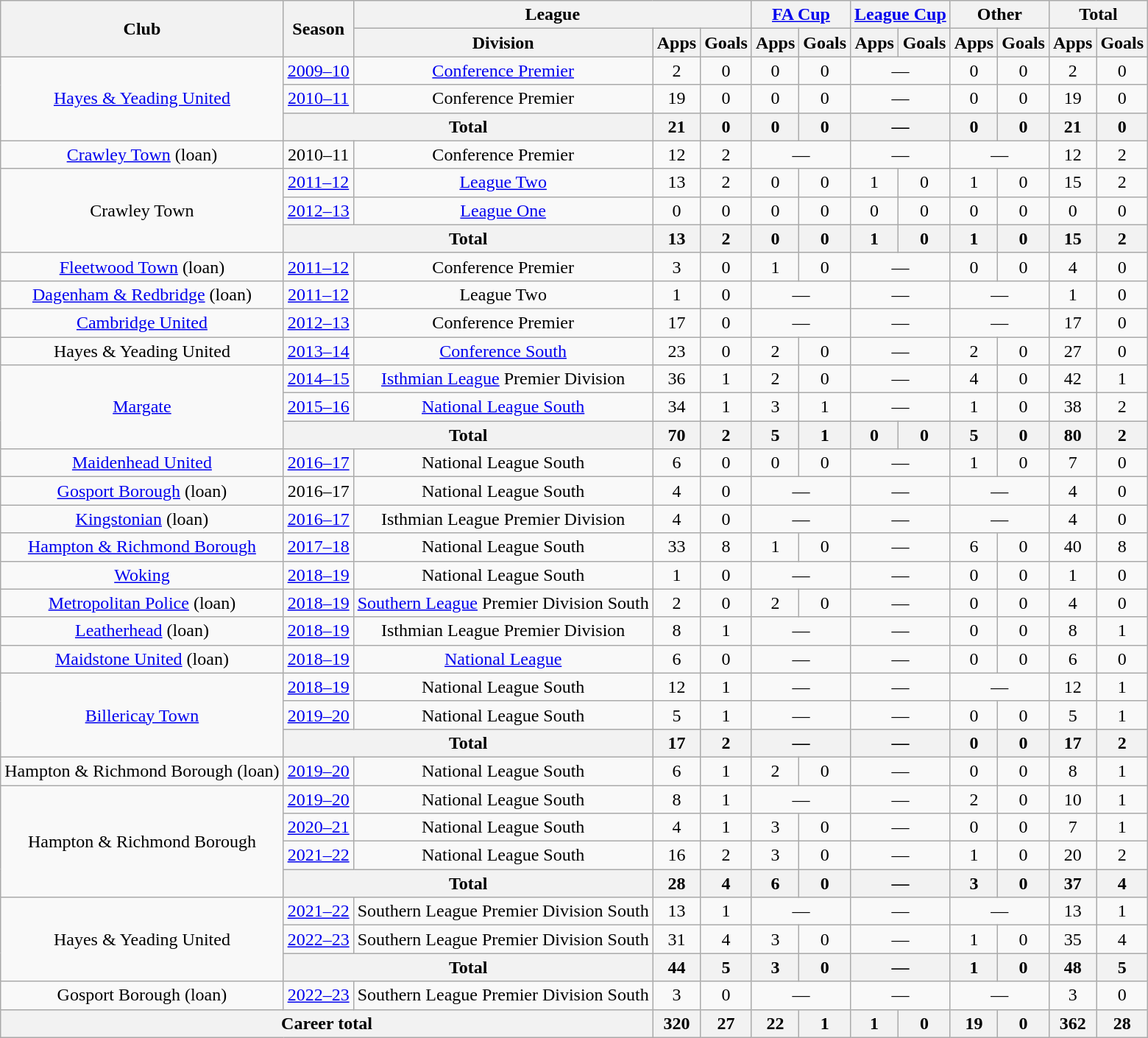<table class="wikitable" style="text-align:center">
<tr>
<th rowspan="2">Club</th>
<th rowspan="2">Season</th>
<th colspan="3">League</th>
<th colspan="2"><a href='#'>FA Cup</a></th>
<th colspan="2"><a href='#'>League Cup</a></th>
<th colspan="2">Other</th>
<th colspan="2">Total</th>
</tr>
<tr>
<th>Division</th>
<th>Apps</th>
<th>Goals</th>
<th>Apps</th>
<th>Goals</th>
<th>Apps</th>
<th>Goals</th>
<th>Apps</th>
<th>Goals</th>
<th>Apps</th>
<th>Goals</th>
</tr>
<tr>
<td rowspan="3" valign="center"><a href='#'>Hayes & Yeading United</a></td>
<td><a href='#'>2009–10</a></td>
<td><a href='#'>Conference Premier</a></td>
<td>2</td>
<td>0</td>
<td>0</td>
<td>0</td>
<td colspan="2">—</td>
<td>0</td>
<td>0</td>
<td>2</td>
<td>0</td>
</tr>
<tr>
<td><a href='#'>2010–11</a></td>
<td>Conference Premier</td>
<td>19</td>
<td>0</td>
<td>0</td>
<td>0</td>
<td colspan="2">—</td>
<td>0</td>
<td>0</td>
<td>19</td>
<td>0</td>
</tr>
<tr>
<th colspan="2">Total</th>
<th>21</th>
<th>0</th>
<th>0</th>
<th>0</th>
<th colspan="2">—</th>
<th>0</th>
<th>0</th>
<th>21</th>
<th>0</th>
</tr>
<tr>
<td rowspan="1" valign="center"><a href='#'>Crawley Town</a> (loan)</td>
<td>2010–11</td>
<td>Conference Premier</td>
<td>12</td>
<td>2</td>
<td colspan="2">—</td>
<td colspan="2">—</td>
<td colspan="2">—</td>
<td>12</td>
<td>2</td>
</tr>
<tr>
<td rowspan="3" valign="center">Crawley Town</td>
<td><a href='#'>2011–12</a></td>
<td><a href='#'>League Two</a></td>
<td>13</td>
<td>2</td>
<td>0</td>
<td>0</td>
<td>1</td>
<td>0</td>
<td>1</td>
<td>0</td>
<td>15</td>
<td>2</td>
</tr>
<tr>
<td><a href='#'>2012–13</a></td>
<td><a href='#'>League One</a></td>
<td>0</td>
<td>0</td>
<td>0</td>
<td>0</td>
<td>0</td>
<td>0</td>
<td>0</td>
<td>0</td>
<td>0</td>
<td>0</td>
</tr>
<tr>
<th colspan="2">Total</th>
<th>13</th>
<th>2</th>
<th>0</th>
<th>0</th>
<th>1</th>
<th>0</th>
<th>1</th>
<th>0</th>
<th>15</th>
<th>2</th>
</tr>
<tr>
<td rowspan="1" valign="center"><a href='#'>Fleetwood Town</a> (loan)</td>
<td><a href='#'>2011–12</a></td>
<td>Conference Premier</td>
<td>3</td>
<td>0</td>
<td>1</td>
<td>0</td>
<td colspan="2">—</td>
<td>0</td>
<td>0</td>
<td>4</td>
<td>0</td>
</tr>
<tr>
<td rowspan="1" valign="center"><a href='#'>Dagenham & Redbridge</a> (loan)</td>
<td><a href='#'>2011–12</a></td>
<td>League Two</td>
<td>1</td>
<td>0</td>
<td colspan="2">—</td>
<td colspan="2">—</td>
<td colspan="2">—</td>
<td>1</td>
<td>0</td>
</tr>
<tr>
<td rowspan="1" valign="center"><a href='#'>Cambridge United</a></td>
<td><a href='#'>2012–13</a></td>
<td>Conference Premier</td>
<td>17</td>
<td>0</td>
<td colspan="2">—</td>
<td colspan="2">—</td>
<td colspan="2">—</td>
<td>17</td>
<td>0</td>
</tr>
<tr>
<td rowspan="1" valign="center">Hayes & Yeading United</td>
<td><a href='#'>2013–14</a></td>
<td><a href='#'>Conference South</a></td>
<td>23</td>
<td>0</td>
<td>2</td>
<td>0</td>
<td colspan="2">—</td>
<td>2</td>
<td>0</td>
<td>27</td>
<td>0</td>
</tr>
<tr>
<td rowspan="3" valign="center"><a href='#'>Margate</a></td>
<td><a href='#'>2014–15</a></td>
<td><a href='#'>Isthmian League</a> Premier Division</td>
<td>36</td>
<td>1</td>
<td>2</td>
<td>0</td>
<td colspan="2">—</td>
<td>4</td>
<td>0</td>
<td>42</td>
<td>1</td>
</tr>
<tr>
<td><a href='#'>2015–16</a></td>
<td><a href='#'>National League South</a></td>
<td>34</td>
<td>1</td>
<td>3</td>
<td>1</td>
<td colspan="2">—</td>
<td>1</td>
<td>0</td>
<td>38</td>
<td>2</td>
</tr>
<tr>
<th colspan="2">Total</th>
<th>70</th>
<th>2</th>
<th>5</th>
<th>1</th>
<th>0</th>
<th>0</th>
<th>5</th>
<th>0</th>
<th>80</th>
<th>2</th>
</tr>
<tr>
<td rowspan="1" valign="center"><a href='#'>Maidenhead United</a></td>
<td><a href='#'>2016–17</a></td>
<td>National League South</td>
<td>6</td>
<td>0</td>
<td>0</td>
<td>0</td>
<td colspan="2">—</td>
<td>1</td>
<td>0</td>
<td>7</td>
<td>0</td>
</tr>
<tr>
<td rowspan="1" valign="center"><a href='#'>Gosport Borough</a> (loan)</td>
<td>2016–17</td>
<td>National League South</td>
<td>4</td>
<td>0</td>
<td colspan="2">—</td>
<td colspan="2">—</td>
<td colspan="2">—</td>
<td>4</td>
<td>0</td>
</tr>
<tr>
<td rowspan="1" valign="center"><a href='#'>Kingstonian</a> (loan)</td>
<td><a href='#'>2016–17</a></td>
<td>Isthmian League Premier Division</td>
<td>4</td>
<td>0</td>
<td colspan="2">—</td>
<td colspan="2">—</td>
<td colspan="2">—</td>
<td>4</td>
<td>0</td>
</tr>
<tr>
<td rowspan="1" valign="center"><a href='#'>Hampton & Richmond Borough</a></td>
<td><a href='#'>2017–18</a></td>
<td>National League South</td>
<td>33</td>
<td>8</td>
<td>1</td>
<td>0</td>
<td colspan="2">—</td>
<td>6</td>
<td>0</td>
<td>40</td>
<td>8</td>
</tr>
<tr>
<td rowspan="1" valign="center"><a href='#'>Woking</a></td>
<td><a href='#'>2018–19</a></td>
<td>National League South</td>
<td>1</td>
<td>0</td>
<td colspan="2">—</td>
<td colspan="2">—</td>
<td>0</td>
<td>0</td>
<td>1</td>
<td>0</td>
</tr>
<tr>
<td rowspan="1" valign="center"><a href='#'>Metropolitan Police</a> (loan)</td>
<td><a href='#'>2018–19</a></td>
<td><a href='#'>Southern League</a> Premier Division South</td>
<td>2</td>
<td>0</td>
<td>2</td>
<td>0</td>
<td colspan="2">—</td>
<td>0</td>
<td>0</td>
<td>4</td>
<td>0</td>
</tr>
<tr>
<td rowspan="1" valign="center"><a href='#'>Leatherhead</a> (loan)</td>
<td><a href='#'>2018–19</a></td>
<td>Isthmian League Premier Division</td>
<td>8</td>
<td>1</td>
<td colspan="2">—</td>
<td colspan="2">—</td>
<td>0</td>
<td>0</td>
<td>8</td>
<td>1</td>
</tr>
<tr>
<td rowspan="1" valign="center"><a href='#'>Maidstone United</a> (loan)</td>
<td><a href='#'>2018–19</a></td>
<td><a href='#'>National League</a></td>
<td>6</td>
<td>0</td>
<td colspan="2">—</td>
<td colspan="2">—</td>
<td>0</td>
<td>0</td>
<td>6</td>
<td>0</td>
</tr>
<tr>
<td rowspan="3" valign="center"><a href='#'>Billericay Town</a></td>
<td><a href='#'>2018–19</a></td>
<td>National League South</td>
<td>12</td>
<td>1</td>
<td colspan="2">—</td>
<td colspan="2">—</td>
<td colspan="2">—</td>
<td>12</td>
<td>1</td>
</tr>
<tr>
<td><a href='#'>2019–20</a></td>
<td>National League South</td>
<td>5</td>
<td>1</td>
<td colspan="2">—</td>
<td colspan="2">—</td>
<td>0</td>
<td>0</td>
<td>5</td>
<td>1</td>
</tr>
<tr>
<th colspan="2">Total</th>
<th>17</th>
<th>2</th>
<th colspan="2">—</th>
<th colspan="2">—</th>
<th>0</th>
<th>0</th>
<th>17</th>
<th>2</th>
</tr>
<tr>
<td rowspan="1" valign="center">Hampton & Richmond Borough (loan)</td>
<td><a href='#'>2019–20</a></td>
<td>National League South</td>
<td>6</td>
<td>1</td>
<td>2</td>
<td>0</td>
<td colspan="2">—</td>
<td>0</td>
<td>0</td>
<td>8</td>
<td>1</td>
</tr>
<tr>
<td rowspan="4" valign="center">Hampton & Richmond Borough</td>
<td><a href='#'>2019–20</a></td>
<td>National League South</td>
<td>8</td>
<td>1</td>
<td colspan="2">—</td>
<td colspan="2">—</td>
<td>2</td>
<td>0</td>
<td>10</td>
<td>1</td>
</tr>
<tr>
<td><a href='#'>2020–21</a></td>
<td>National League South</td>
<td>4</td>
<td>1</td>
<td>3</td>
<td>0</td>
<td colspan="2">—</td>
<td>0</td>
<td>0</td>
<td>7</td>
<td>1</td>
</tr>
<tr>
<td><a href='#'>2021–22</a></td>
<td>National League South</td>
<td>16</td>
<td>2</td>
<td>3</td>
<td>0</td>
<td colspan="2">—</td>
<td>1</td>
<td>0</td>
<td>20</td>
<td>2</td>
</tr>
<tr>
<th colspan="2">Total</th>
<th>28</th>
<th>4</th>
<th>6</th>
<th>0</th>
<th colspan="2">—</th>
<th>3</th>
<th>0</th>
<th>37</th>
<th>4</th>
</tr>
<tr>
<td rowspan="3" valign="center">Hayes & Yeading United</td>
<td><a href='#'>2021–22</a></td>
<td>Southern League Premier Division South</td>
<td>13</td>
<td>1</td>
<td colspan="2">—</td>
<td colspan="2">—</td>
<td colspan="2">—</td>
<td>13</td>
<td>1</td>
</tr>
<tr>
<td><a href='#'>2022–23</a></td>
<td>Southern League Premier Division South</td>
<td>31</td>
<td>4</td>
<td>3</td>
<td>0</td>
<td colspan="2">—</td>
<td>1</td>
<td>0</td>
<td>35</td>
<td>4</td>
</tr>
<tr>
<th colspan="2">Total</th>
<th>44</th>
<th>5</th>
<th>3</th>
<th>0</th>
<th colspan="2">—</th>
<th>1</th>
<th>0</th>
<th>48</th>
<th>5</th>
</tr>
<tr>
<td rowspan="1" valign="center">Gosport Borough (loan)</td>
<td><a href='#'>2022–23</a></td>
<td>Southern League Premier Division South</td>
<td>3</td>
<td>0</td>
<td colspan="2">—</td>
<td colspan="2">—</td>
<td colspan="2">—</td>
<td>3</td>
<td>0</td>
</tr>
<tr>
<th colspan="3">Career total</th>
<th>320</th>
<th>27</th>
<th>22</th>
<th>1</th>
<th>1</th>
<th>0</th>
<th>19</th>
<th>0</th>
<th>362</th>
<th>28</th>
</tr>
</table>
